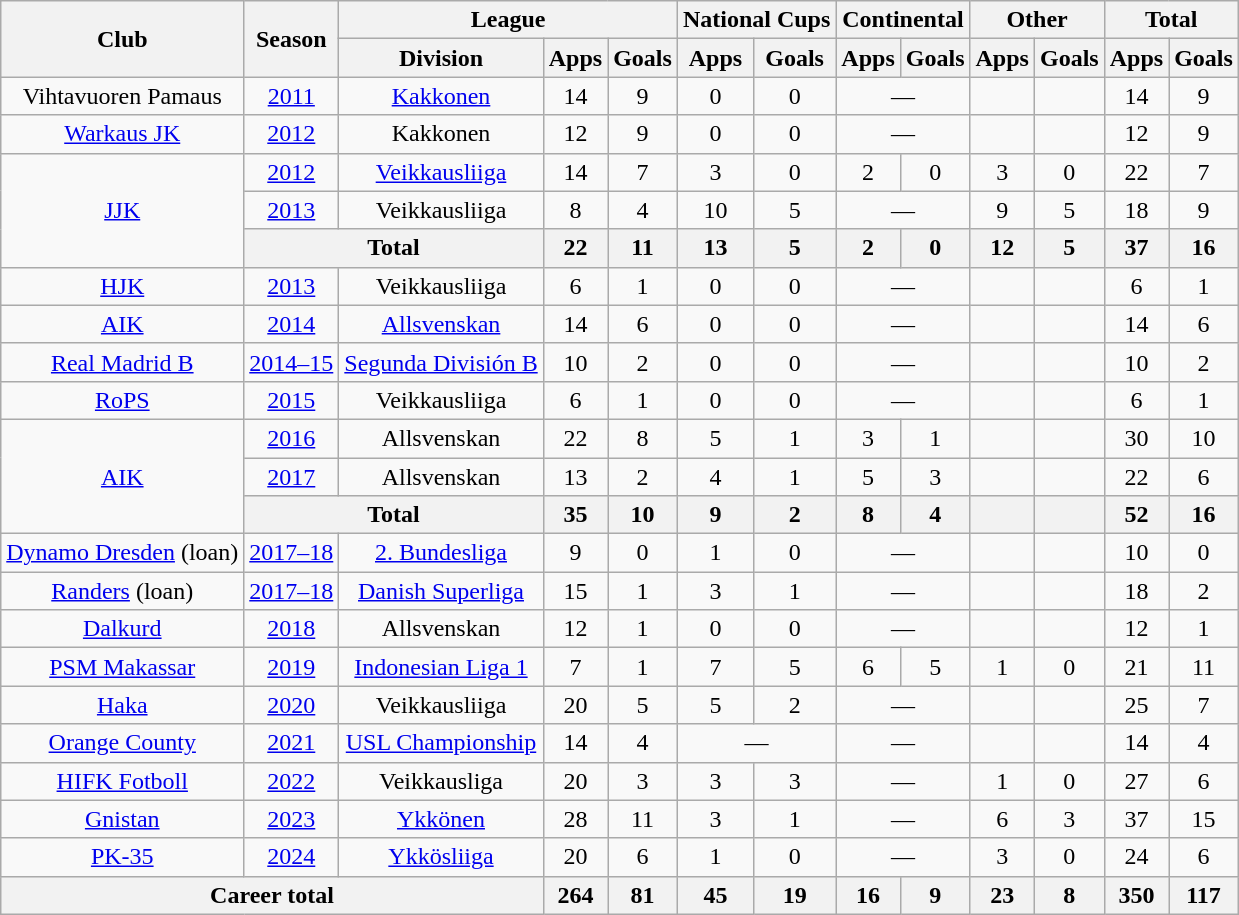<table class="wikitable" style="text-align:center">
<tr>
<th rowspan="2">Club</th>
<th rowspan="2">Season</th>
<th colspan="3">League</th>
<th colspan="2">National Cups</th>
<th colspan="2">Continental</th>
<th colspan="2">Other</th>
<th colspan="2">Total</th>
</tr>
<tr>
<th>Division</th>
<th>Apps</th>
<th>Goals</th>
<th>Apps</th>
<th>Goals</th>
<th>Apps</th>
<th>Goals</th>
<th>Apps</th>
<th>Goals</th>
<th>Apps</th>
<th>Goals</th>
</tr>
<tr>
<td>Vihtavuoren Pamaus</td>
<td><a href='#'>2011</a></td>
<td><a href='#'>Kakkonen</a></td>
<td>14</td>
<td>9</td>
<td>0</td>
<td>0</td>
<td colspan="2">—</td>
<td></td>
<td></td>
<td>14</td>
<td>9</td>
</tr>
<tr>
<td><a href='#'>Warkaus JK</a></td>
<td><a href='#'>2012</a></td>
<td>Kakkonen</td>
<td>12</td>
<td>9</td>
<td>0</td>
<td>0</td>
<td colspan="2">—</td>
<td></td>
<td></td>
<td>12</td>
<td>9</td>
</tr>
<tr>
<td rowspan="3"><a href='#'>JJK</a></td>
<td><a href='#'>2012</a></td>
<td><a href='#'>Veikkausliiga</a></td>
<td>14</td>
<td>7</td>
<td>3</td>
<td>0</td>
<td>2</td>
<td>0</td>
<td>3</td>
<td>0</td>
<td>22</td>
<td>7</td>
</tr>
<tr>
<td><a href='#'>2013</a></td>
<td>Veikkausliiga</td>
<td>8</td>
<td>4</td>
<td>10</td>
<td>5</td>
<td colspan="2">—</td>
<td>9</td>
<td>5</td>
<td>18</td>
<td>9</td>
</tr>
<tr>
<th colspan="2">Total</th>
<th>22</th>
<th>11</th>
<th>13</th>
<th>5</th>
<th>2</th>
<th>0</th>
<th>12</th>
<th>5</th>
<th>37</th>
<th>16</th>
</tr>
<tr>
<td><a href='#'>HJK</a></td>
<td><a href='#'>2013</a></td>
<td>Veikkausliiga</td>
<td>6</td>
<td>1</td>
<td>0</td>
<td>0</td>
<td colspan="2">—</td>
<td></td>
<td></td>
<td>6</td>
<td>1</td>
</tr>
<tr>
<td><a href='#'>AIK</a></td>
<td><a href='#'>2014</a></td>
<td><a href='#'>Allsvenskan</a></td>
<td>14</td>
<td>6</td>
<td>0</td>
<td>0</td>
<td colspan="2">—</td>
<td></td>
<td></td>
<td>14</td>
<td>6</td>
</tr>
<tr>
<td><a href='#'>Real Madrid B</a></td>
<td><a href='#'>2014–15</a></td>
<td><a href='#'>Segunda División B</a></td>
<td>10</td>
<td>2</td>
<td>0</td>
<td>0</td>
<td colspan="2">—</td>
<td></td>
<td></td>
<td>10</td>
<td>2</td>
</tr>
<tr>
<td><a href='#'>RoPS</a></td>
<td><a href='#'>2015</a></td>
<td>Veikkausliiga</td>
<td>6</td>
<td>1</td>
<td>0</td>
<td>0</td>
<td colspan="2">—</td>
<td></td>
<td></td>
<td>6</td>
<td>1</td>
</tr>
<tr>
<td rowspan="3"><a href='#'>AIK</a></td>
<td><a href='#'>2016</a></td>
<td>Allsvenskan</td>
<td>22</td>
<td>8</td>
<td>5</td>
<td>1</td>
<td>3</td>
<td>1</td>
<td></td>
<td></td>
<td>30</td>
<td>10</td>
</tr>
<tr>
<td><a href='#'>2017</a></td>
<td>Allsvenskan</td>
<td>13</td>
<td>2</td>
<td>4</td>
<td>1</td>
<td>5</td>
<td>3</td>
<td></td>
<td></td>
<td>22</td>
<td>6</td>
</tr>
<tr>
<th colspan="2">Total</th>
<th>35</th>
<th>10</th>
<th>9</th>
<th>2</th>
<th>8</th>
<th>4</th>
<th></th>
<th></th>
<th>52</th>
<th>16</th>
</tr>
<tr>
<td rowspan="1"><a href='#'>Dynamo Dresden</a> (loan)</td>
<td><a href='#'>2017–18</a></td>
<td><a href='#'>2. Bundesliga</a></td>
<td>9</td>
<td>0</td>
<td>1</td>
<td>0</td>
<td colspan="2">—</td>
<td></td>
<td></td>
<td>10</td>
<td>0</td>
</tr>
<tr>
<td rowspan="1"><a href='#'>Randers</a> (loan)</td>
<td><a href='#'>2017–18</a></td>
<td><a href='#'>Danish Superliga</a></td>
<td>15</td>
<td>1</td>
<td>3</td>
<td>1</td>
<td colspan="2">—</td>
<td></td>
<td></td>
<td>18</td>
<td>2</td>
</tr>
<tr>
<td><a href='#'>Dalkurd</a></td>
<td><a href='#'>2018</a></td>
<td>Allsvenskan</td>
<td>12</td>
<td>1</td>
<td>0</td>
<td>0</td>
<td colspan="2">—</td>
<td></td>
<td></td>
<td>12</td>
<td>1</td>
</tr>
<tr>
<td><a href='#'>PSM Makassar</a></td>
<td><a href='#'>2019</a></td>
<td><a href='#'>Indonesian Liga 1</a></td>
<td>7</td>
<td>1</td>
<td>7</td>
<td>5</td>
<td>6</td>
<td>5</td>
<td>1</td>
<td>0</td>
<td>21</td>
<td>11</td>
</tr>
<tr>
<td><a href='#'>Haka</a></td>
<td><a href='#'>2020</a></td>
<td>Veikkausliiga</td>
<td>20</td>
<td>5</td>
<td>5</td>
<td>2</td>
<td colspan="2">—</td>
<td></td>
<td></td>
<td>25</td>
<td>7</td>
</tr>
<tr>
<td><a href='#'>Orange County</a></td>
<td><a href='#'>2021</a></td>
<td><a href='#'>USL Championship</a></td>
<td>14</td>
<td>4</td>
<td colspan="2">—</td>
<td colspan="2">—</td>
<td></td>
<td></td>
<td>14</td>
<td>4</td>
</tr>
<tr>
<td><a href='#'>HIFK Fotboll</a></td>
<td><a href='#'>2022</a></td>
<td>Veikkausliga</td>
<td>20</td>
<td>3</td>
<td>3</td>
<td>3</td>
<td colspan="2">—</td>
<td>1</td>
<td>0</td>
<td>27</td>
<td>6</td>
</tr>
<tr>
<td><a href='#'>Gnistan</a></td>
<td><a href='#'>2023</a></td>
<td><a href='#'>Ykkönen</a></td>
<td>28</td>
<td>11</td>
<td>3</td>
<td>1</td>
<td colspan="2">—</td>
<td>6</td>
<td>3</td>
<td>37</td>
<td>15</td>
</tr>
<tr>
<td><a href='#'>PK-35</a></td>
<td><a href='#'>2024</a></td>
<td><a href='#'>Ykkösliiga</a></td>
<td>20</td>
<td>6</td>
<td>1</td>
<td>0</td>
<td colspan="2">—</td>
<td>3</td>
<td>0</td>
<td>24</td>
<td>6</td>
</tr>
<tr>
<th colspan="3">Career total</th>
<th>264</th>
<th>81</th>
<th>45</th>
<th>19</th>
<th>16</th>
<th>9</th>
<th>23</th>
<th>8</th>
<th>350</th>
<th>117</th>
</tr>
</table>
